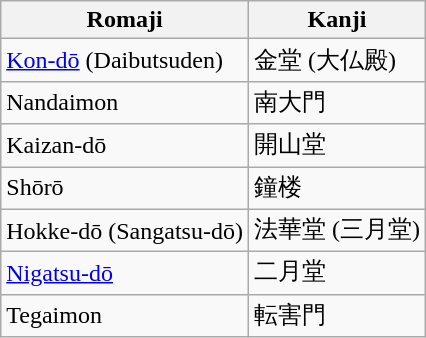<table class="wikitable">
<tr>
<th>Romaji</th>
<th>Kanji</th>
</tr>
<tr>
<td><a href='#'>Kon-dō</a> (Daibutsuden)</td>
<td>金堂 (大仏殿)</td>
</tr>
<tr>
<td>Nandaimon</td>
<td>南大門</td>
</tr>
<tr>
<td>Kaizan-dō</td>
<td>開山堂</td>
</tr>
<tr>
<td>Shōrō</td>
<td>鐘楼</td>
</tr>
<tr>
<td>Hokke-dō (Sangatsu-dō)</td>
<td>法華堂 (三月堂)</td>
</tr>
<tr>
<td><a href='#'>Nigatsu-dō</a></td>
<td>二月堂</td>
</tr>
<tr>
<td>Tegaimon</td>
<td>転害門</td>
</tr>
</table>
